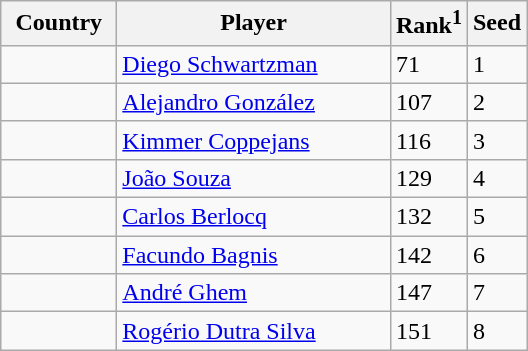<table class="sortable wikitable">
<tr>
<th width="70">Country</th>
<th width="175">Player</th>
<th>Rank<sup>1</sup></th>
<th>Seed</th>
</tr>
<tr>
<td></td>
<td><a href='#'>Diego Schwartzman</a></td>
<td>71</td>
<td>1</td>
</tr>
<tr>
<td></td>
<td><a href='#'>Alejandro González</a></td>
<td>107</td>
<td>2</td>
</tr>
<tr>
<td></td>
<td><a href='#'>Kimmer Coppejans</a></td>
<td>116</td>
<td>3</td>
</tr>
<tr>
<td></td>
<td><a href='#'>João Souza</a></td>
<td>129</td>
<td>4</td>
</tr>
<tr>
<td></td>
<td><a href='#'>Carlos Berlocq</a></td>
<td>132</td>
<td>5</td>
</tr>
<tr>
<td></td>
<td><a href='#'>Facundo Bagnis</a></td>
<td>142</td>
<td>6</td>
</tr>
<tr>
<td></td>
<td><a href='#'>André Ghem</a></td>
<td>147</td>
<td>7</td>
</tr>
<tr>
<td></td>
<td><a href='#'>Rogério Dutra Silva</a></td>
<td>151</td>
<td>8</td>
</tr>
</table>
